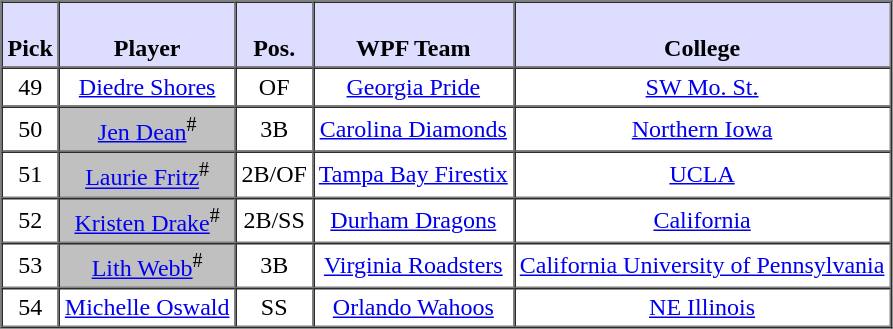<table style="text-align: center" border="1" cellpadding="3" cellspacing="0">
<tr>
<th style="background:#ddf;"><br>Pick</th>
<th style="background:#ddf;"><br>Player</th>
<th style="background:#ddf;"><br>Pos.</th>
<th style="background:#ddf;"><br>WPF Team</th>
<th style="background:#ddf;"><br>College</th>
</tr>
<tr>
<td>49</td>
<td><a href='#'>Diedre Shores</a></td>
<td>OF</td>
<td><a href='#'>Georgia Pride</a></td>
<td><a href='#'>SW Mo. St.</a></td>
</tr>
<tr>
<td>50</td>
<td style="background:#C0C0C0;"><a href='#'>Jen Dean</a><sup>#</sup></td>
<td>3B</td>
<td><a href='#'>Carolina Diamonds</a></td>
<td><a href='#'>Northern Iowa</a></td>
</tr>
<tr>
<td>51</td>
<td style="background:#C0C0C0;"><a href='#'>Laurie Fritz</a><sup>#</sup></td>
<td>2B/OF</td>
<td><a href='#'>Tampa Bay Firestix</a></td>
<td><a href='#'>UCLA</a></td>
</tr>
<tr>
<td>52</td>
<td style="background:#C0C0C0;"><a href='#'>Kristen Drake</a><sup>#</sup></td>
<td>2B/SS</td>
<td><a href='#'>Durham Dragons</a></td>
<td><a href='#'>California</a></td>
</tr>
<tr>
<td>53</td>
<td style="background:#C0C0C0;"><a href='#'>Lith Webb</a><sup>#</sup></td>
<td>3B</td>
<td><a href='#'>Virginia Roadsters</a></td>
<td><a href='#'>California University of Pennsylvania</a></td>
</tr>
<tr>
<td>54</td>
<td><a href='#'>Michelle Oswald</a></td>
<td>SS</td>
<td><a href='#'>Orlando Wahoos</a></td>
<td><a href='#'>NE Illinois</a></td>
</tr>
</table>
